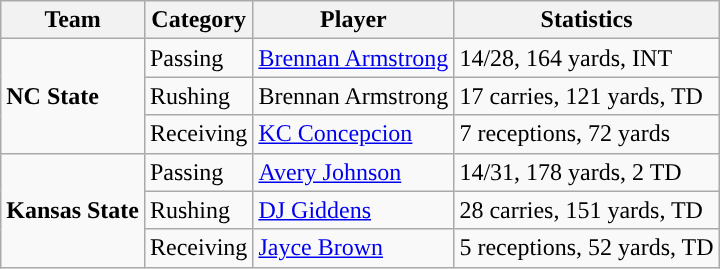<table class="wikitable" style="float: left;">
<tr>
<th>Team</th>
<th>Category</th>
<th>Player</th>
<th>Statistics</th>
</tr>
<tr>
<td rowspan=3><strong>NC State</strong></td>
<td>Passing</td>
<td><a href='#'>Brennan Armstrong</a></td>
<td>14/28, 164 yards, INT</td>
</tr>
<tr>
<td>Rushing</td>
<td>Brennan Armstrong</td>
<td>17 carries, 121 yards, TD</td>
</tr>
<tr>
<td>Receiving</td>
<td><a href='#'>KC Concepcion</a></td>
<td>7 receptions, 72 yards</td>
</tr>
<tr>
<td rowspan=3><strong>Kansas State</strong></td>
<td>Passing</td>
<td><a href='#'>Avery Johnson</a></td>
<td>14/31, 178 yards, 2 TD</td>
</tr>
<tr>
<td>Rushing</td>
<td><a href='#'>DJ Giddens</a></td>
<td>28 carries, 151 yards, TD</td>
</tr>
<tr>
<td>Receiving</td>
<td><a href='#'>Jayce Brown</a></td>
<td>5 receptions, 52 yards, TD</td>
</tr>
</table>
